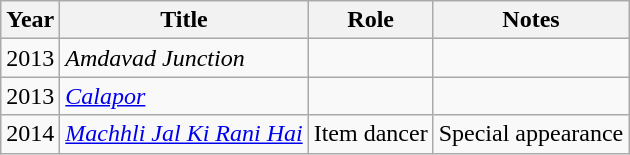<table class="wikitable">
<tr>
<th>Year</th>
<th>Title</th>
<th>Role</th>
<th>Notes</th>
</tr>
<tr>
<td>2013</td>
<td><em>Amdavad Junction</em></td>
<td></td>
<td></td>
</tr>
<tr>
<td>2013</td>
<td><a href='#'><em>Calapor</em></a></td>
<td></td>
<td></td>
</tr>
<tr>
<td>2014</td>
<td><em><a href='#'>Machhli Jal Ki Rani Hai</a></em></td>
<td>Item dancer</td>
<td>Special appearance</td>
</tr>
</table>
